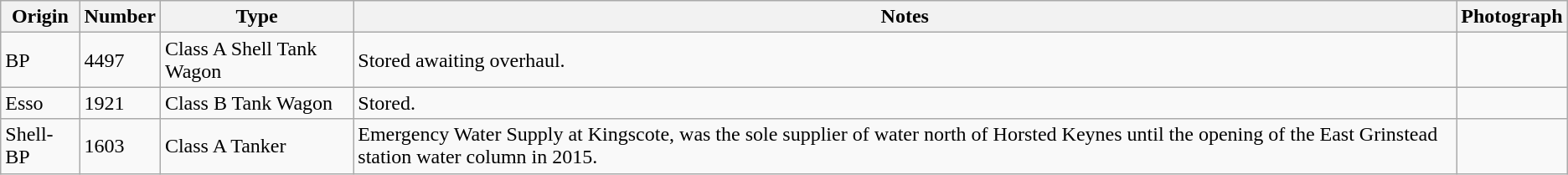<table class="wikitable">
<tr>
<th>Origin</th>
<th>Number</th>
<th>Type</th>
<th>Notes</th>
<th>Photograph</th>
</tr>
<tr>
<td>BP</td>
<td>4497</td>
<td>Class A Shell Tank Wagon</td>
<td>Stored awaiting overhaul.</td>
<td></td>
</tr>
<tr>
<td>Esso</td>
<td>1921</td>
<td>Class B Tank Wagon</td>
<td>Stored.</td>
<td></td>
</tr>
<tr>
<td>Shell-BP</td>
<td>1603</td>
<td>Class A Tanker</td>
<td>Emergency Water Supply at Kingscote, was the sole supplier of water north of Horsted Keynes until the opening of the East Grinstead station water column in 2015.</td>
<td></td>
</tr>
</table>
